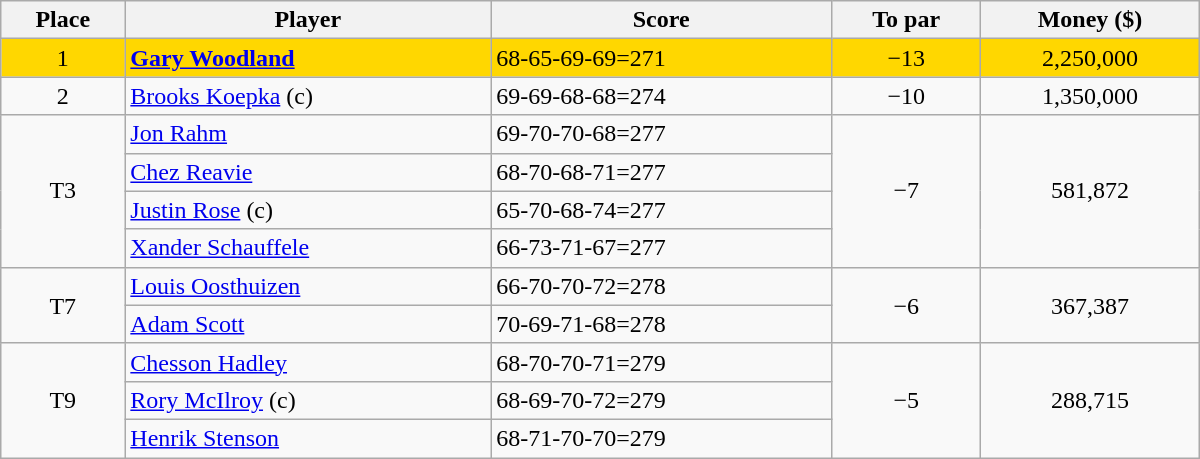<table class="wikitable" style="width:50em;margin-bottom:0;">
<tr>
<th>Place</th>
<th>Player</th>
<th>Score</th>
<th>To par</th>
<th>Money ($)</th>
</tr>
<tr style="background:gold">
<td align=center>1</td>
<td> <strong><a href='#'>Gary Woodland</a></strong></td>
<td>68-65-69-69=271</td>
<td align=center>−13</td>
<td align=center>2,250,000</td>
</tr>
<tr>
<td align=center>2</td>
<td> <a href='#'>Brooks Koepka</a> (c)</td>
<td>69-69-68-68=274</td>
<td align=center>−10</td>
<td align=center>1,350,000</td>
</tr>
<tr>
<td rowspan=4 align=center>T3</td>
<td> <a href='#'>Jon Rahm</a></td>
<td>69-70-70-68=277</td>
<td rowspan=4 align=center>−7</td>
<td rowspan=4 align=center>581,872</td>
</tr>
<tr>
<td> <a href='#'>Chez Reavie</a></td>
<td>68-70-68-71=277</td>
</tr>
<tr>
<td> <a href='#'>Justin Rose</a> (c)</td>
<td>65-70-68-74=277</td>
</tr>
<tr>
<td> <a href='#'>Xander Schauffele</a></td>
<td>66-73-71-67=277</td>
</tr>
<tr>
<td rowspan=2 align=center>T7</td>
<td> <a href='#'>Louis Oosthuizen</a></td>
<td>66-70-70-72=278</td>
<td rowspan=2 align=center>−6</td>
<td rowspan=2 align=center>367,387</td>
</tr>
<tr>
<td> <a href='#'>Adam Scott</a></td>
<td>70-69-71-68=278</td>
</tr>
<tr>
<td rowspan=3 align=center>T9</td>
<td> <a href='#'>Chesson Hadley</a></td>
<td>68-70-70-71=279</td>
<td rowspan=3 align=center>−5</td>
<td rowspan=3 align=center>288,715</td>
</tr>
<tr>
<td> <a href='#'>Rory McIlroy</a> (c)</td>
<td>68-69-70-72=279</td>
</tr>
<tr>
<td> <a href='#'>Henrik Stenson</a></td>
<td>68-71-70-70=279</td>
</tr>
</table>
